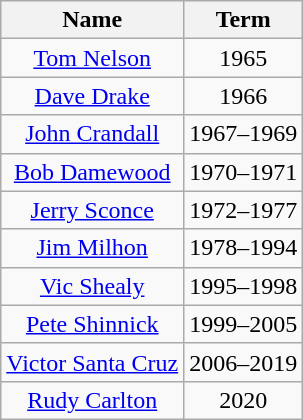<table class="wikitable sortable">
<tr>
<th>Name</th>
<th>Term</th>
</tr>
<tr>
<td align="center"><a href='#'>Tom Nelson</a></td>
<td align="center">1965</td>
</tr>
<tr>
<td align="center"><a href='#'>Dave Drake</a></td>
<td align="center">1966</td>
</tr>
<tr>
<td align="center"><a href='#'>John Crandall</a></td>
<td align="center">1967–1969</td>
</tr>
<tr>
<td align="center"><a href='#'>Bob Damewood</a></td>
<td align="center">1970–1971</td>
</tr>
<tr>
<td align="center"><a href='#'>Jerry Sconce</a></td>
<td align="center">1972–1977</td>
</tr>
<tr>
<td align="center"><a href='#'>Jim Milhon</a></td>
<td align="center">1978–1994</td>
</tr>
<tr>
<td align="center"><a href='#'>Vic Shealy</a></td>
<td align="center">1995–1998</td>
</tr>
<tr>
<td align="center"><a href='#'>Pete Shinnick</a></td>
<td align="center">1999–2005</td>
</tr>
<tr>
<td align="center"><a href='#'>Victor Santa Cruz</a></td>
<td align="center">2006–2019</td>
</tr>
<tr>
<td align="center"><a href='#'>Rudy Carlton</a></td>
<td align="center">2020</td>
</tr>
</table>
